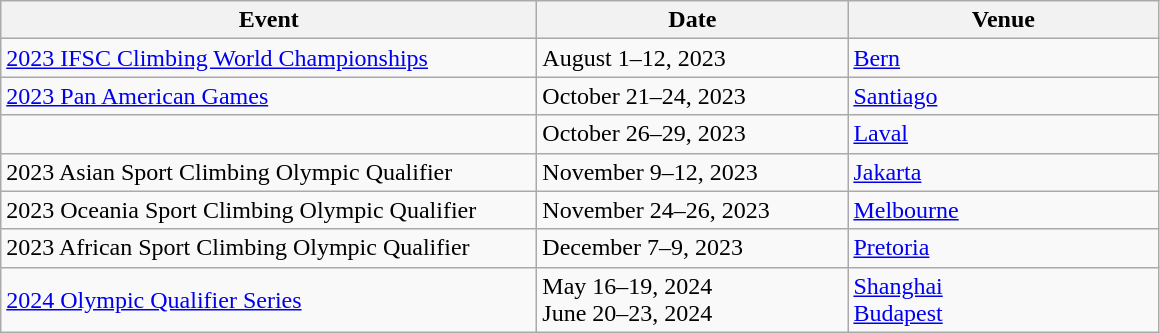<table class=wikitable>
<tr>
<th width=350>Event</th>
<th width=200>Date</th>
<th width=200>Venue</th>
</tr>
<tr>
<td><a href='#'>2023 IFSC Climbing World Championships</a></td>
<td>August 1–12, 2023</td>
<td> <a href='#'>Bern</a></td>
</tr>
<tr>
<td><a href='#'>2023 Pan American Games</a></td>
<td>October 21–24, 2023</td>
<td> <a href='#'>Santiago</a></td>
</tr>
<tr>
<td></td>
<td>October 26–29, 2023</td>
<td> <a href='#'>Laval</a></td>
</tr>
<tr>
<td>2023 Asian Sport Climbing Olympic Qualifier</td>
<td>November 9–12, 2023</td>
<td> <a href='#'>Jakarta</a></td>
</tr>
<tr>
<td>2023 Oceania Sport Climbing Olympic Qualifier</td>
<td>November 24–26, 2023</td>
<td rowspan=1> <a href='#'>Melbourne</a></td>
</tr>
<tr>
<td>2023 African Sport Climbing Olympic Qualifier</td>
<td>December 7–9, 2023</td>
<td> <a href='#'>Pretoria</a></td>
</tr>
<tr>
<td><a href='#'>2024 Olympic Qualifier Series</a></td>
<td>May 16–19, 2024<br>June 20–23, 2024</td>
<td> <a href='#'>Shanghai</a><br> <a href='#'>Budapest</a></td>
</tr>
</table>
